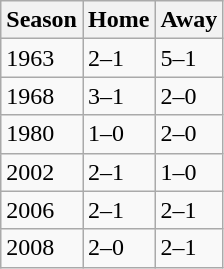<table class="wikitable">
<tr>
<th>Season</th>
<th>Home</th>
<th>Away</th>
</tr>
<tr>
<td>1963</td>
<td>2–1</td>
<td>5–1</td>
</tr>
<tr>
<td>1968</td>
<td>3–1</td>
<td>2–0</td>
</tr>
<tr>
<td>1980</td>
<td>1–0</td>
<td>2–0</td>
</tr>
<tr>
<td>2002</td>
<td>2–1</td>
<td>1–0</td>
</tr>
<tr>
<td>2006</td>
<td>2–1</td>
<td>2–1</td>
</tr>
<tr>
<td>2008</td>
<td>2–0</td>
<td>2–1</td>
</tr>
</table>
